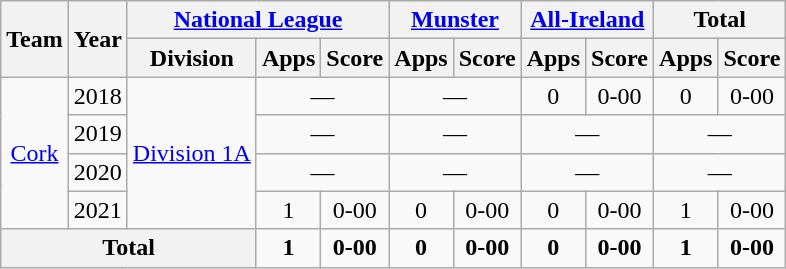<table class="wikitable" style="text-align:center">
<tr>
<th rowspan="2">Team</th>
<th rowspan="2">Year</th>
<th colspan="3"><a href='#'>National League</a></th>
<th colspan="2"><a href='#'>Munster</a></th>
<th colspan="2"><a href='#'>All-Ireland</a></th>
<th colspan="2">Total</th>
</tr>
<tr>
<th>Division</th>
<th>Apps</th>
<th>Score</th>
<th>Apps</th>
<th>Score</th>
<th>Apps</th>
<th>Score</th>
<th>Apps</th>
<th>Score</th>
</tr>
<tr>
<td rowspan="4"><a href='#'>Cork</a></td>
<td>2018</td>
<td rowspan="4"><a href='#'>Division 1A</a></td>
<td colspan=2>—</td>
<td colspan=2>—</td>
<td>0</td>
<td>0-00</td>
<td>0</td>
<td>0-00</td>
</tr>
<tr>
<td>2019</td>
<td colspan=2>—</td>
<td colspan=2>—</td>
<td colspan=2>—</td>
<td colspan=2>—</td>
</tr>
<tr>
<td>2020</td>
<td colspan=2>—</td>
<td colspan=2>—</td>
<td colspan=2>—</td>
<td colspan=2>—</td>
</tr>
<tr>
<td>2021</td>
<td>1</td>
<td>0-00</td>
<td>0</td>
<td>0-00</td>
<td>0</td>
<td>0-00</td>
<td>1</td>
<td>0-00</td>
</tr>
<tr>
<th colspan="3">Total</th>
<td><strong>1</strong></td>
<td><strong>0-00</strong></td>
<td><strong>0</strong></td>
<td><strong>0-00</strong></td>
<td><strong>0</strong></td>
<td><strong>0-00</strong></td>
<td><strong>1</strong></td>
<td><strong>0-00</strong></td>
</tr>
</table>
